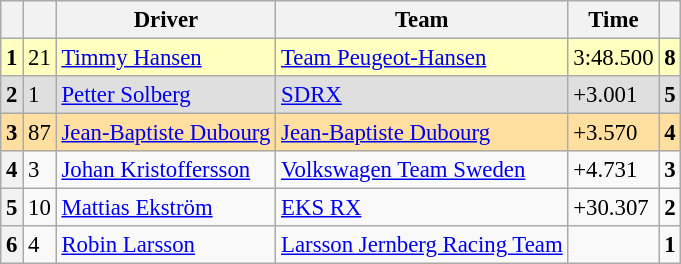<table class=wikitable style="font-size:95%">
<tr>
<th></th>
<th></th>
<th>Driver</th>
<th>Team</th>
<th>Time</th>
<th></th>
</tr>
<tr>
<th style="background:#ffffbf;">1</th>
<td style="background:#ffffbf;">21</td>
<td style="background:#ffffbf;"> <a href='#'>Timmy Hansen</a></td>
<td style="background:#ffffbf;"><a href='#'>Team Peugeot-Hansen</a></td>
<td style="background:#ffffbf;">3:48.500</td>
<td style="background:#ffffbf;"><strong>8</strong></td>
</tr>
<tr>
<th style="background:#dfdfdf;">2</th>
<td style="background:#dfdfdf;">1</td>
<td style="background:#dfdfdf;"> <a href='#'>Petter Solberg</a></td>
<td style="background:#dfdfdf;"><a href='#'>SDRX</a></td>
<td style="background:#dfdfdf;">+3.001</td>
<td style="background:#dfdfdf;"><strong>5</strong></td>
</tr>
<tr>
<th style="background:#ffdf9f;">3</th>
<td style="background:#ffdf9f;">87</td>
<td style="background:#ffdf9f;"> <a href='#'>Jean-Baptiste Dubourg</a></td>
<td style="background:#ffdf9f;"><a href='#'>Jean-Baptiste Dubourg</a></td>
<td style="background:#ffdf9f;">+3.570</td>
<td style="background:#ffdf9f;"><strong>4</strong></td>
</tr>
<tr>
<th>4</th>
<td>3</td>
<td> <a href='#'>Johan Kristoffersson</a></td>
<td><a href='#'>Volkswagen Team Sweden</a></td>
<td>+4.731</td>
<td><strong>3</strong></td>
</tr>
<tr>
<th>5</th>
<td>10</td>
<td> <a href='#'>Mattias Ekström</a></td>
<td><a href='#'>EKS RX</a></td>
<td>+30.307</td>
<td><strong>2</strong></td>
</tr>
<tr>
<th>6</th>
<td>4</td>
<td> <a href='#'>Robin Larsson</a></td>
<td><a href='#'>Larsson Jernberg Racing Team</a></td>
<td></td>
<td><strong>1</strong></td>
</tr>
</table>
